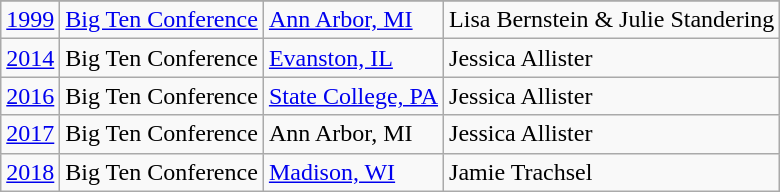<table class="wikitable">
<tr>
</tr>
<tr>
<td><a href='#'>1999</a></td>
<td><a href='#'>Big Ten Conference</a></td>
<td><a href='#'>Ann Arbor, MI</a></td>
<td>Lisa Bernstein & Julie Standering</td>
</tr>
<tr>
<td><a href='#'>2014</a></td>
<td>Big Ten Conference</td>
<td><a href='#'>Evanston, IL</a></td>
<td>Jessica Allister</td>
</tr>
<tr>
<td><a href='#'>2016</a></td>
<td>Big Ten Conference</td>
<td><a href='#'>State College, PA</a></td>
<td>Jessica Allister</td>
</tr>
<tr>
<td><a href='#'>2017</a></td>
<td>Big Ten Conference</td>
<td>Ann Arbor, MI</td>
<td>Jessica Allister</td>
</tr>
<tr>
<td><a href='#'>2018</a></td>
<td>Big Ten Conference</td>
<td><a href='#'>Madison, WI</a></td>
<td>Jamie Trachsel</td>
</tr>
</table>
